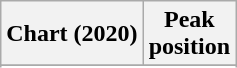<table class="wikitable sortable plainrowheaders" style="text-align:center">
<tr>
<th scope="col">Chart (2020)</th>
<th scope="col">Peak<br>position</th>
</tr>
<tr>
</tr>
<tr>
</tr>
<tr>
</tr>
</table>
